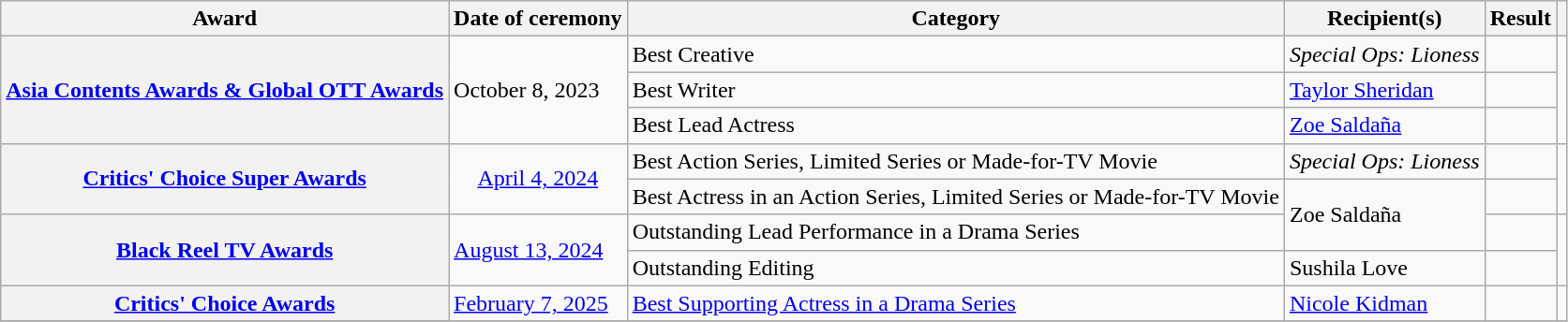<table class="wikitable plainrowheaders sortable">
<tr>
<th scope="col">Award</th>
<th scope="col">Date of ceremony</th>
<th scope="col">Category</th>
<th scope="col">Recipient(s)</th>
<th scope="col">Result</th>
<th scope="col" class="unsortable"></th>
</tr>
<tr>
<th scope="row"  rowspan="3"><a href='#'>Asia Contents Awards & Global OTT Awards</a></th>
<td scope="row"  rowspan="3">October 8, 2023</td>
<td>Best Creative</td>
<td><em>Special Ops: Lioness</em></td>
<td></td>
<td style="text-align:center" rowspan=3></td>
</tr>
<tr>
<td>Best Writer</td>
<td><a href='#'>Taylor Sheridan</a></td>
<td></td>
</tr>
<tr>
<td>Best Lead Actress</td>
<td><a href='#'>Zoe Saldaña</a></td>
<td></td>
</tr>
<tr>
<th scope="row" rowspan="2"><a href='#'>Critics' Choice Super Awards</a></th>
<td style="text-align:center" rowspan="2"><a href='#'>April 4, 2024</a></td>
<td>Best Action Series, Limited Series or Made-for-TV Movie</td>
<td><em>Special Ops: Lioness</em></td>
<td></td>
<td style="text-align:center"rowspan="2"></td>
</tr>
<tr>
<td>Best Actress in an Action Series, Limited Series or Made-for-TV Movie</td>
<td rowspan="2">Zoe Saldaña</td>
<td></td>
</tr>
<tr>
<th scope="row" rowspan="2"><a href='#'>Black Reel TV Awards</a></th>
<td rowspan="2"><a href='#'>August 13, 2024</a></td>
<td>Outstanding Lead Performance in a Drama Series</td>
<td></td>
<td style="text-align:center"rowspan="2"></td>
</tr>
<tr>
<td>Outstanding Editing</td>
<td>Sushila Love</td>
<td></td>
</tr>
<tr>
<th scope="row"><a href='#'>Critics' Choice Awards</a></th>
<td><a href='#'>February 7, 2025</a></td>
<td><a href='#'>Best Supporting Actress in a Drama Series</a></td>
<td><a href='#'>Nicole Kidman</a></td>
<td></td>
<td style="text-align:center"></td>
</tr>
<tr>
</tr>
</table>
